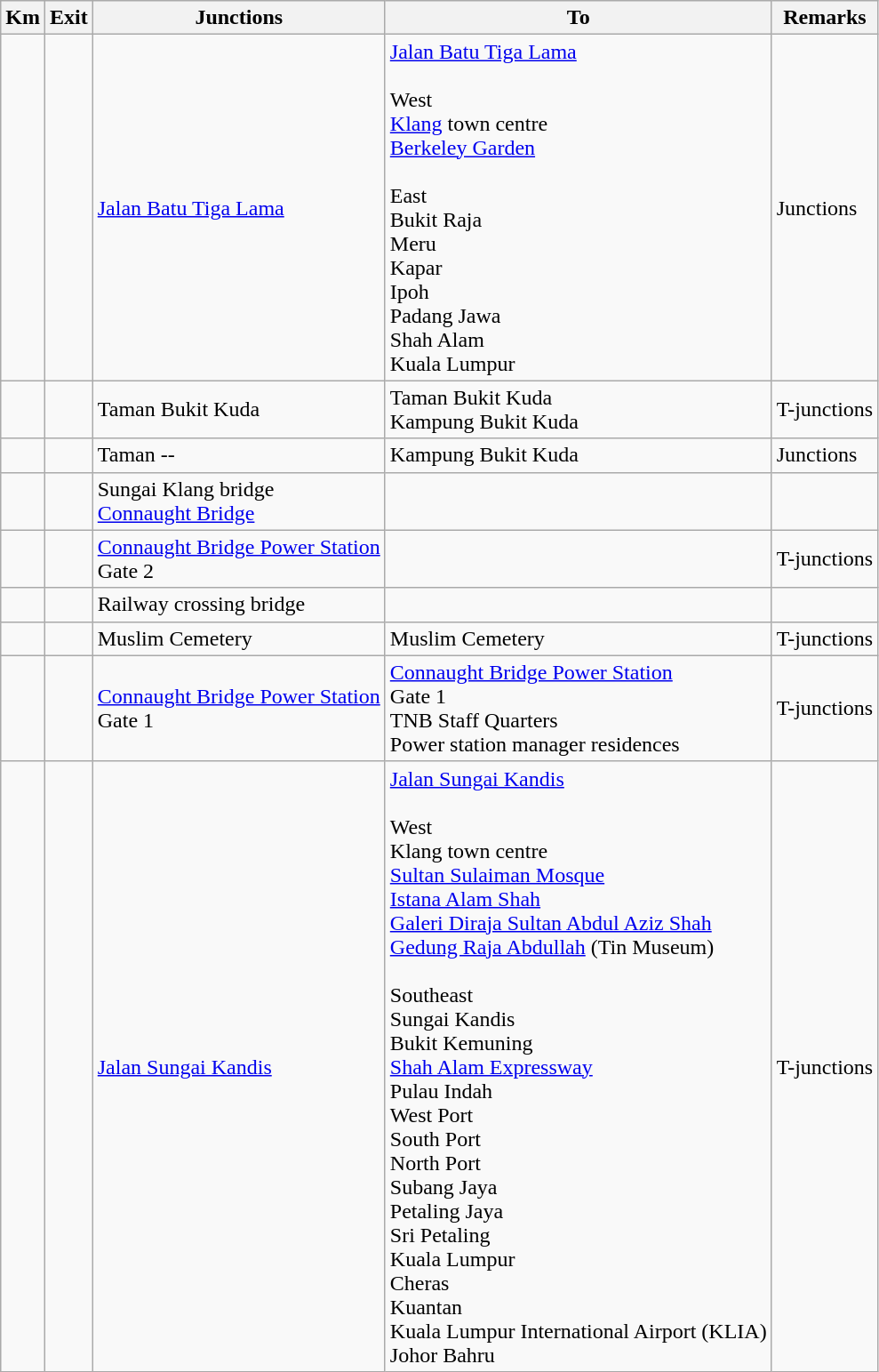<table class="wikitable">
<tr>
<th>Km</th>
<th>Exit</th>
<th>Junctions</th>
<th>To</th>
<th>Remarks</th>
</tr>
<tr>
<td></td>
<td></td>
<td><a href='#'>Jalan Batu Tiga Lama</a></td>
<td> <a href='#'>Jalan Batu Tiga Lama</a><br><br>West<br> <a href='#'>Klang</a> town centre<br> <a href='#'>Berkeley Garden</a><br><br>East<br>  Bukit Raja<br>  Meru<br>  Kapar<br>  Ipoh<br> Padang Jawa<br> Shah Alam<br> Kuala Lumpur</td>
<td>Junctions</td>
</tr>
<tr>
<td></td>
<td></td>
<td>Taman Bukit Kuda</td>
<td>Taman Bukit Kuda<br>Kampung Bukit Kuda</td>
<td>T-junctions</td>
</tr>
<tr>
<td></td>
<td></td>
<td>Taman --</td>
<td>Kampung Bukit Kuda</td>
<td>Junctions</td>
</tr>
<tr>
<td></td>
<td></td>
<td>Sungai Klang bridge<br><a href='#'>Connaught Bridge</a></td>
<td></td>
<td></td>
</tr>
<tr>
<td></td>
<td></td>
<td><a href='#'>Connaught Bridge Power Station</a><br>Gate 2</td>
<td></td>
<td>T-junctions</td>
</tr>
<tr>
<td></td>
<td></td>
<td>Railway crossing bridge</td>
<td></td>
<td></td>
</tr>
<tr>
<td></td>
<td></td>
<td>Muslim Cemetery</td>
<td>Muslim Cemetery</td>
<td>T-junctions</td>
</tr>
<tr>
<td></td>
<td></td>
<td><a href='#'>Connaught Bridge Power Station</a><br>Gate 1</td>
<td><a href='#'>Connaught Bridge Power Station</a><br>Gate 1<br>TNB Staff Quarters<br>Power station manager residences</td>
<td>T-junctions</td>
</tr>
<tr>
<td></td>
<td></td>
<td><a href='#'>Jalan Sungai Kandis</a></td>
<td><a href='#'>Jalan Sungai Kandis</a><br><br>West<br>Klang town centre<br><a href='#'>Sultan Sulaiman Mosque</a><br><a href='#'>Istana Alam Shah</a><br><a href='#'>Galeri Diraja Sultan Abdul Aziz Shah</a><br><a href='#'>Gedung Raja Abdullah</a> (Tin Museum)<br><br>Southeast<br>Sungai Kandis<br>Bukit Kemuning<br> <a href='#'>Shah Alam Expressway</a><br>Pulau Indah<br>West Port<br>South Port<br>North Port<br>Subang Jaya<br>Petaling Jaya<br>Sri Petaling<br>Kuala Lumpur<br>Cheras<br>Kuantan<br>Kuala Lumpur International Airport (KLIA)<br>Johor Bahru</td>
<td>T-junctions</td>
</tr>
</table>
